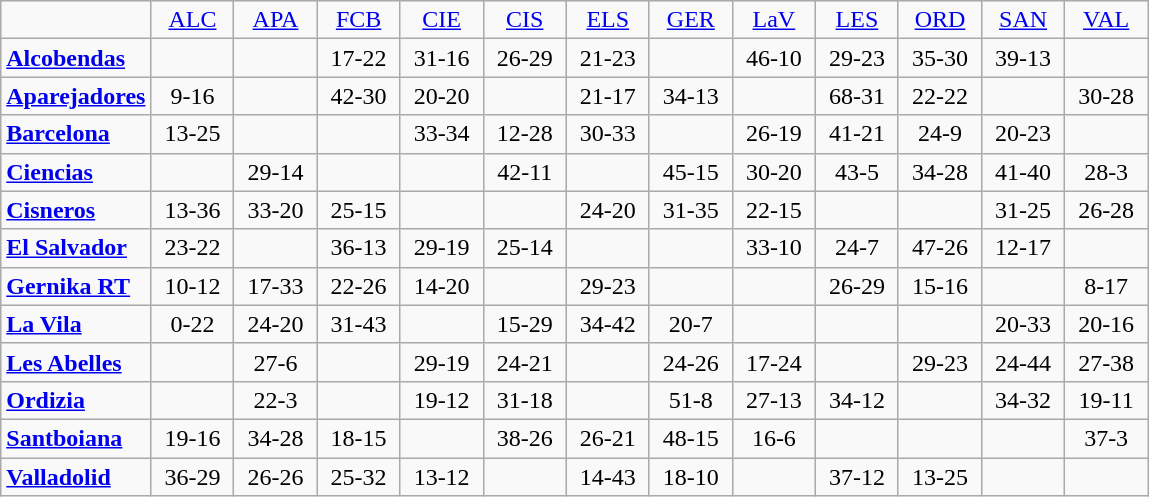<table class="wikitable"; style="text-align: center;">
<tr>
<td></td>
<td style=min-width:3em; font-size:70%;"><a href='#'>ALC</a></td>
<td style=min-width:3em; font-size:70%;"><a href='#'>APA</a></td>
<td style=min-width:3em; font-size:70%;"><a href='#'>FCB</a></td>
<td style="min-width:3em;" font-size:70%;"><a href='#'>CIE</a></td>
<td style=min-width:3em; font-size:70%;"><a href='#'>CIS</a></td>
<td style=min-width:3em; font-size:70%;"><a href='#'>ELS</a></td>
<td style=min-width:3em; font-size:70%;"><a href='#'>GER</a></td>
<td style=min-width:3em; font-size:70%;"><a href='#'>LaV</a></td>
<td style=min-width:3em; font-size:70%;"><a href='#'>LES</a></td>
<td style=min-width:3em; font-size:70%;"><a href='#'>ORD</a></td>
<td style=min-width:3em; font-size:70%;"><a href='#'>SAN</a></td>
<td style=min-width:3em; font-size:70%;"><a href='#'>VAL</a></td>
</tr>
<tr>
<td style="text-align: left;"><a href='#'><strong>Alcobendas</strong></a></td>
<td></td>
<td></td>
<td>17-22</td>
<td>31-16</td>
<td>26-29</td>
<td>21-23</td>
<td></td>
<td>46-10</td>
<td>29-23</td>
<td>35-30</td>
<td>39-13</td>
<td></td>
</tr>
<tr>
<td style="text-align: left;"><a href='#'><strong>Aparejadores</strong></a></td>
<td>9-16</td>
<td></td>
<td>42-30</td>
<td>20-20</td>
<td></td>
<td>21-17</td>
<td>34-13</td>
<td></td>
<td>68-31</td>
<td>22-22</td>
<td></td>
<td>30-28</td>
</tr>
<tr>
<td style="text-align: left;"><a href='#'><strong>Barcelona</strong></a></td>
<td>13-25</td>
<td></td>
<td></td>
<td>33-34</td>
<td>12-28</td>
<td>30-33</td>
<td></td>
<td>26-19</td>
<td>41-21</td>
<td>24-9</td>
<td>20-23</td>
<td></td>
</tr>
<tr>
<td style="text-align: left;"><a href='#'><strong>Ciencias</strong></a></td>
<td></td>
<td>29-14</td>
<td></td>
<td></td>
<td>42-11</td>
<td></td>
<td>45-15</td>
<td>30-20</td>
<td>43-5</td>
<td>34-28</td>
<td>41-40</td>
<td>28-3</td>
</tr>
<tr>
<td style="text-align: left;"><a href='#'><strong>Cisneros</strong></a></td>
<td>13-36</td>
<td>33-20</td>
<td>25-15</td>
<td></td>
<td></td>
<td>24-20</td>
<td>31-35</td>
<td>22-15</td>
<td></td>
<td></td>
<td>31-25</td>
<td>26-28</td>
</tr>
<tr>
<td style="text-align: left;"><a href='#'><strong>El Salvador</strong></a></td>
<td>23-22</td>
<td></td>
<td>36-13</td>
<td>29-19</td>
<td>25-14</td>
<td></td>
<td></td>
<td>33-10</td>
<td>24-7</td>
<td>47-26</td>
<td>12-17</td>
<td></td>
</tr>
<tr>
<td style="text-align: left;"><strong><a href='#'>Gernika RT</a></strong></td>
<td>10-12</td>
<td>17-33</td>
<td>22-26</td>
<td>14-20</td>
<td></td>
<td>29-23</td>
<td></td>
<td></td>
<td>26-29</td>
<td>15-16</td>
<td></td>
<td>8-17</td>
</tr>
<tr>
<td style="text-align: left;"><a href='#'><strong>La Vila</strong></a></td>
<td>0-22</td>
<td>24-20</td>
<td>31-43</td>
<td></td>
<td>15-29</td>
<td>34-42</td>
<td>20-7</td>
<td></td>
<td></td>
<td></td>
<td>20-33</td>
<td>20-16</td>
</tr>
<tr>
<td style="text-align: left;"><a href='#'><strong>Les Abelles</strong></a></td>
<td></td>
<td>27-6</td>
<td></td>
<td>29-19</td>
<td>24-21</td>
<td></td>
<td>24-26</td>
<td>17-24</td>
<td></td>
<td>29-23</td>
<td>24-44</td>
<td>27-38</td>
</tr>
<tr>
<td style="text-align: left;"><a href='#'><strong>Ordizia</strong></a></td>
<td></td>
<td>22-3</td>
<td></td>
<td>19-12</td>
<td>31-18</td>
<td></td>
<td>51-8</td>
<td>27-13</td>
<td>34-12</td>
<td></td>
<td>34-32</td>
<td>19-11</td>
</tr>
<tr>
<td style="text-align: left;"><a href='#'><strong>Santboiana</strong></a></td>
<td>19-16</td>
<td>34-28</td>
<td>18-15</td>
<td></td>
<td>38-26</td>
<td>26-21</td>
<td>48-15</td>
<td>16-6</td>
<td></td>
<td></td>
<td></td>
<td>37-3</td>
</tr>
<tr>
<td style="text-align: left;"><a href='#'><strong>Valladolid</strong></a></td>
<td>36-29</td>
<td>26-26</td>
<td>25-32</td>
<td>13-12</td>
<td></td>
<td>14-43</td>
<td>18-10</td>
<td></td>
<td>37-12</td>
<td>13-25</td>
<td></td>
<td></td>
</tr>
</table>
